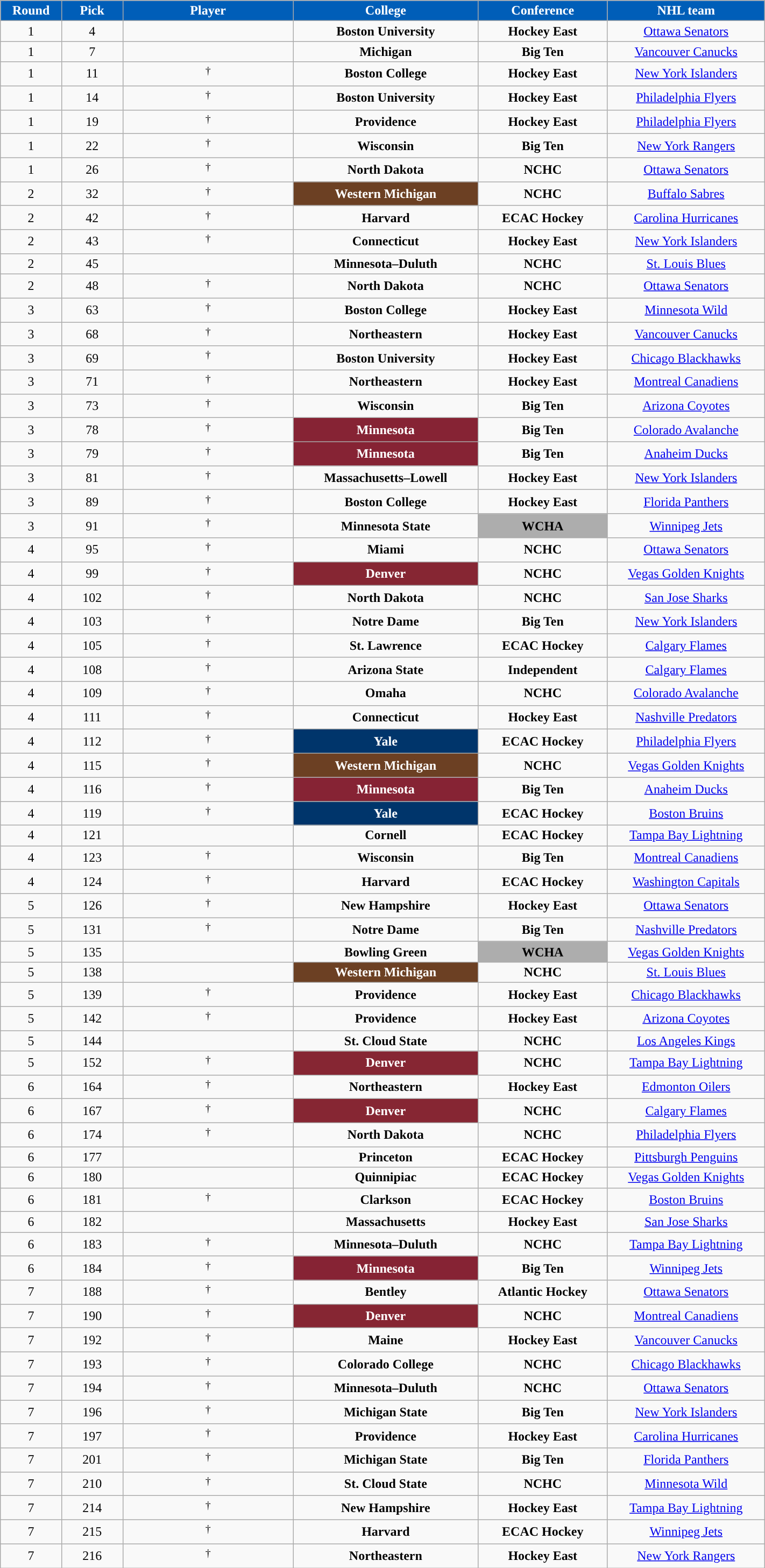<table class="wikitable sortable" width="75%">
<tr>
<th style="color:white; background-color:#005EB8; width: 4em;">Round</th>
<th style="color:white; background-color:#005EB8; width: 4em;">Pick</th>
<th style="color:white; background-color:#005EB8; width: 12em;">Player</th>
<th style="color:white; background-color:#005EB8; width: 13em;">College</th>
<th style="color:white; background-color:#005EB8; width: 9em;">Conference</th>
<th style="color:white; background-color:#005EB8; width: 11em;">NHL team</th>
</tr>
<tr align="center" bgcolor="">
<td>1</td>
<td>4</td>
<td></td>
<td><strong>Boston University</strong></td>
<td><strong>Hockey East</strong></td>
<td><a href='#'>Ottawa Senators</a></td>
</tr>
<tr align="center" bgcolor="">
<td>1</td>
<td>7</td>
<td></td>
<td><strong>Michigan</strong></td>
<td><strong>Big Ten</strong></td>
<td><a href='#'>Vancouver Canucks</a></td>
</tr>
<tr align="center" bgcolor="">
<td>1</td>
<td>11</td>
<td> <sup>†</sup></td>
<td><strong>Boston College</strong></td>
<td><strong>Hockey East</strong></td>
<td><a href='#'>New York Islanders</a></td>
</tr>
<tr align="center" bgcolor="">
<td>1</td>
<td>14</td>
<td> <sup>†</sup></td>
<td><strong>Boston University</strong></td>
<td><strong>Hockey East</strong></td>
<td><a href='#'>Philadelphia Flyers</a></td>
</tr>
<tr align="center" bgcolor="">
<td>1</td>
<td>19</td>
<td> <sup>†</sup></td>
<td><strong>Providence</strong></td>
<td><strong>Hockey East</strong></td>
<td><a href='#'>Philadelphia Flyers</a></td>
</tr>
<tr align="center" bgcolor="">
<td>1</td>
<td>22</td>
<td> <sup>†</sup></td>
<td><strong>Wisconsin</strong></td>
<td><strong>Big Ten</strong></td>
<td><a href='#'>New York Rangers</a></td>
</tr>
<tr align="center" bgcolor="">
<td>1</td>
<td>26</td>
<td> <sup>†</sup></td>
<td><strong>North Dakota</strong></td>
<td><strong>NCHC</strong></td>
<td><a href='#'>Ottawa Senators</a></td>
</tr>
<tr align="center" bgcolor="">
<td>2</td>
<td>32</td>
<td> <sup>†</sup></td>
<td style="color:white; background:#6C4023; "><strong>Western Michigan</strong></td>
<td><strong>NCHC</strong></td>
<td><a href='#'>Buffalo Sabres</a></td>
</tr>
<tr align="center" bgcolor="">
<td>2</td>
<td>42</td>
<td> <sup>†</sup></td>
<td><strong>Harvard</strong></td>
<td><strong>ECAC Hockey</strong></td>
<td><a href='#'>Carolina Hurricanes</a></td>
</tr>
<tr align="center" bgcolor="">
<td>2</td>
<td>43</td>
<td> <sup>†</sup></td>
<td><strong>Connecticut</strong></td>
<td><strong>Hockey East</strong></td>
<td><a href='#'>New York Islanders</a></td>
</tr>
<tr align="center" bgcolor="">
<td>2</td>
<td>45</td>
<td></td>
<td><strong>Minnesota–Duluth</strong></td>
<td><strong>NCHC</strong></td>
<td><a href='#'>St. Louis Blues</a></td>
</tr>
<tr align="center" bgcolor="">
<td>2</td>
<td>48</td>
<td> <sup>†</sup></td>
<td><strong>North Dakota</strong></td>
<td><strong>NCHC</strong></td>
<td><a href='#'>Ottawa Senators</a></td>
</tr>
<tr align="center" bgcolor="">
<td>3</td>
<td>63</td>
<td> <sup>†</sup></td>
<td><strong>Boston College</strong></td>
<td><strong>Hockey East</strong></td>
<td><a href='#'>Minnesota Wild</a></td>
</tr>
<tr align="center" bgcolor="">
<td>3</td>
<td>68</td>
<td> <sup>†</sup></td>
<td><strong>Northeastern</strong></td>
<td><strong>Hockey East</strong></td>
<td><a href='#'>Vancouver Canucks</a></td>
</tr>
<tr align="center" bgcolor="">
<td>3</td>
<td>69</td>
<td> <sup>†</sup></td>
<td><strong>Boston University</strong></td>
<td><strong>Hockey East</strong></td>
<td><a href='#'>Chicago Blackhawks</a></td>
</tr>
<tr align="center" bgcolor="">
<td>3</td>
<td>71</td>
<td> <sup>†</sup></td>
<td><strong>Northeastern</strong></td>
<td><strong>Hockey East</strong></td>
<td><a href='#'>Montreal Canadiens</a></td>
</tr>
<tr align="center" bgcolor="">
<td>3</td>
<td>73</td>
<td> <sup>†</sup></td>
<td><strong>Wisconsin</strong></td>
<td><strong>Big Ten</strong></td>
<td><a href='#'>Arizona Coyotes</a></td>
</tr>
<tr align="center" bgcolor="">
<td>3</td>
<td>78</td>
<td> <sup>†</sup></td>
<td style="color:white; background:#862334; "><strong>Minnesota</strong></td>
<td><strong>Big Ten</strong></td>
<td><a href='#'>Colorado Avalanche</a></td>
</tr>
<tr align="center" bgcolor="">
<td>3</td>
<td>79</td>
<td> <sup>†</sup></td>
<td style="color:white; background:#862334; "><strong>Minnesota</strong></td>
<td><strong>Big Ten</strong></td>
<td><a href='#'>Anaheim Ducks</a></td>
</tr>
<tr align="center" bgcolor="">
<td>3</td>
<td>81</td>
<td> <sup>†</sup></td>
<td><strong>Massachusetts–Lowell</strong></td>
<td><strong>Hockey East</strong></td>
<td><a href='#'>New York Islanders</a></td>
</tr>
<tr align="center" bgcolor="">
<td>3</td>
<td>89</td>
<td> <sup>†</sup></td>
<td><strong>Boston College</strong></td>
<td><strong>Hockey East</strong></td>
<td><a href='#'>Florida Panthers</a></td>
</tr>
<tr align="center" bgcolor="">
<td>3</td>
<td>91</td>
<td> <sup>†</sup></td>
<td><strong>Minnesota State</strong></td>
<td style="color:black; background:#ADADAD; "><strong>WCHA</strong></td>
<td><a href='#'>Winnipeg Jets</a></td>
</tr>
<tr align="center" bgcolor="">
<td>4</td>
<td>95</td>
<td> <sup>†</sup></td>
<td><strong>Miami</strong></td>
<td><strong>NCHC</strong></td>
<td><a href='#'>Ottawa Senators</a></td>
</tr>
<tr align="center" bgcolor="">
<td>4</td>
<td>99</td>
<td> <sup>†</sup></td>
<td style="color:white; background:#862633; "><strong>Denver</strong></td>
<td><strong>NCHC</strong></td>
<td><a href='#'>Vegas Golden Knights</a></td>
</tr>
<tr align="center" bgcolor="">
<td>4</td>
<td>102</td>
<td> <sup>†</sup></td>
<td><strong>North Dakota</strong></td>
<td><strong>NCHC</strong></td>
<td><a href='#'>San Jose Sharks</a></td>
</tr>
<tr align="center" bgcolor="">
<td>4</td>
<td>103</td>
<td> <sup>†</sup></td>
<td><strong>Notre Dame</strong></td>
<td><strong>Big Ten</strong></td>
<td><a href='#'>New York Islanders</a></td>
</tr>
<tr align="center" bgcolor="">
<td>4</td>
<td>105</td>
<td> <sup>†</sup></td>
<td><strong>St. Lawrence</strong></td>
<td><strong>ECAC Hockey</strong></td>
<td><a href='#'>Calgary Flames</a></td>
</tr>
<tr align="center" bgcolor="">
<td>4</td>
<td>108</td>
<td> <sup>†</sup></td>
<td><strong>Arizona State</strong></td>
<td><strong>Independent</strong></td>
<td><a href='#'>Calgary Flames</a></td>
</tr>
<tr align="center" bgcolor="">
<td>4</td>
<td>109</td>
<td> <sup>†</sup></td>
<td><strong>Omaha</strong></td>
<td><strong>NCHC</strong></td>
<td><a href='#'>Colorado Avalanche</a></td>
</tr>
<tr align="center" bgcolor="">
<td>4</td>
<td>111</td>
<td> <sup>†</sup></td>
<td><strong>Connecticut</strong></td>
<td><strong>Hockey East</strong></td>
<td><a href='#'>Nashville Predators</a></td>
</tr>
<tr align="center" bgcolor="">
<td>4</td>
<td>112</td>
<td> <sup>†</sup></td>
<td style="color:white; background:#00356B"><strong>Yale</strong></td>
<td><strong>ECAC Hockey</strong></td>
<td><a href='#'>Philadelphia Flyers</a></td>
</tr>
<tr align="center" bgcolor="">
<td>4</td>
<td>115</td>
<td> <sup>†</sup></td>
<td style="color:white; background:#6C4023; "><strong>Western Michigan</strong></td>
<td><strong>NCHC</strong></td>
<td><a href='#'>Vegas Golden Knights</a></td>
</tr>
<tr align="center" bgcolor="">
<td>4</td>
<td>116</td>
<td> <sup>†</sup></td>
<td style="color:white; background:#862334; "><strong>Minnesota</strong></td>
<td><strong>Big Ten</strong></td>
<td><a href='#'>Anaheim Ducks</a></td>
</tr>
<tr align="center" bgcolor="">
<td>4</td>
<td>119</td>
<td> <sup>†</sup></td>
<td style="color:white; background:#00356B"><strong>Yale</strong></td>
<td><strong>ECAC Hockey</strong></td>
<td><a href='#'>Boston Bruins</a></td>
</tr>
<tr align="center" bgcolor="">
<td>4</td>
<td>121</td>
<td></td>
<td><strong>Cornell</strong></td>
<td><strong>ECAC Hockey</strong></td>
<td><a href='#'>Tampa Bay Lightning</a></td>
</tr>
<tr align="center" bgcolor="">
<td>4</td>
<td>123</td>
<td> <sup>†</sup></td>
<td><strong>Wisconsin</strong></td>
<td><strong>Big Ten</strong></td>
<td><a href='#'>Montreal Canadiens</a></td>
</tr>
<tr align="center" bgcolor="">
<td>4</td>
<td>124</td>
<td> <sup>†</sup></td>
<td><strong>Harvard</strong></td>
<td><strong>ECAC Hockey</strong></td>
<td><a href='#'>Washington Capitals</a></td>
</tr>
<tr align="center" bgcolor="">
<td>5</td>
<td>126</td>
<td> <sup>†</sup></td>
<td><strong>New Hampshire</strong></td>
<td><strong>Hockey East</strong></td>
<td><a href='#'>Ottawa Senators</a></td>
</tr>
<tr align="center" bgcolor="">
<td>5</td>
<td>131</td>
<td> <sup>†</sup></td>
<td><strong>Notre Dame</strong></td>
<td><strong>Big Ten</strong></td>
<td><a href='#'>Nashville Predators</a></td>
</tr>
<tr align="center" bgcolor="">
<td>5</td>
<td>135</td>
<td></td>
<td><strong>Bowling Green</strong></td>
<td style="color:black; background:#ADADAD; "><strong>WCHA</strong></td>
<td><a href='#'>Vegas Golden Knights</a></td>
</tr>
<tr align="center" bgcolor="">
<td>5</td>
<td>138</td>
<td></td>
<td style="color:white; background:#6C4023; "><strong>Western Michigan</strong></td>
<td><strong>NCHC</strong></td>
<td><a href='#'>St. Louis Blues</a></td>
</tr>
<tr align="center" bgcolor="">
<td>5</td>
<td>139</td>
<td> <sup>†</sup></td>
<td><strong>Providence</strong></td>
<td><strong>Hockey East</strong></td>
<td><a href='#'>Chicago Blackhawks</a></td>
</tr>
<tr align="center" bgcolor="">
<td>5</td>
<td>142</td>
<td> <sup>†</sup></td>
<td><strong>Providence</strong></td>
<td><strong>Hockey East</strong></td>
<td><a href='#'>Arizona Coyotes</a></td>
</tr>
<tr align="center" bgcolor="">
<td>5</td>
<td>144</td>
<td></td>
<td><strong>St. Cloud State</strong></td>
<td><strong>NCHC</strong></td>
<td><a href='#'>Los Angeles Kings</a></td>
</tr>
<tr align="center" bgcolor="">
<td>5</td>
<td>152</td>
<td> <sup>†</sup></td>
<td style="color:white; background:#862633; "><strong>Denver</strong></td>
<td><strong>NCHC</strong></td>
<td><a href='#'>Tampa Bay Lightning</a></td>
</tr>
<tr align="center" bgcolor="">
<td>6</td>
<td>164</td>
<td> <sup>†</sup></td>
<td><strong>Northeastern</strong></td>
<td><strong>Hockey East</strong></td>
<td><a href='#'>Edmonton Oilers</a></td>
</tr>
<tr align="center" bgcolor="">
<td>6</td>
<td>167</td>
<td> <sup>†</sup></td>
<td style="color:white; background:#862633; "><strong>Denver</strong></td>
<td><strong>NCHC</strong></td>
<td><a href='#'>Calgary Flames</a></td>
</tr>
<tr align="center" bgcolor="">
<td>6</td>
<td>174</td>
<td> <sup>†</sup></td>
<td><strong>North Dakota</strong></td>
<td><strong>NCHC</strong></td>
<td><a href='#'>Philadelphia Flyers</a></td>
</tr>
<tr align="center" bgcolor="">
<td>6</td>
<td>177</td>
<td></td>
<td><strong>Princeton</strong></td>
<td><strong>ECAC Hockey</strong></td>
<td><a href='#'>Pittsburgh Penguins</a></td>
</tr>
<tr align="center" bgcolor="">
<td>6</td>
<td>180</td>
<td></td>
<td><strong>Quinnipiac</strong></td>
<td><strong>ECAC Hockey</strong></td>
<td><a href='#'>Vegas Golden Knights</a></td>
</tr>
<tr align="center" bgcolor="">
<td>6</td>
<td>181</td>
<td> <sup>†</sup></td>
<td><strong>Clarkson</strong></td>
<td><strong>ECAC Hockey</strong></td>
<td><a href='#'>Boston Bruins</a></td>
</tr>
<tr align="center" bgcolor="">
<td>6</td>
<td>182</td>
<td></td>
<td><strong>Massachusetts</strong></td>
<td><strong>Hockey East</strong></td>
<td><a href='#'>San Jose Sharks</a></td>
</tr>
<tr align="center" bgcolor="">
<td>6</td>
<td>183</td>
<td> <sup>†</sup></td>
<td><strong>Minnesota–Duluth</strong></td>
<td><strong>NCHC</strong></td>
<td><a href='#'>Tampa Bay Lightning</a></td>
</tr>
<tr align="center" bgcolor="">
<td>6</td>
<td>184</td>
<td> <sup>†</sup></td>
<td style="color:white; background:#862334; "><strong>Minnesota</strong></td>
<td><strong>Big Ten</strong></td>
<td><a href='#'>Winnipeg Jets</a></td>
</tr>
<tr align="center" bgcolor="">
<td>7</td>
<td>188</td>
<td> <sup>†</sup></td>
<td><strong>Bentley</strong></td>
<td><strong>Atlantic Hockey</strong></td>
<td><a href='#'>Ottawa Senators</a></td>
</tr>
<tr align="center" bgcolor="">
<td>7</td>
<td>190</td>
<td> <sup>†</sup></td>
<td style="color:white; background:#862633; "><strong>Denver</strong></td>
<td><strong>NCHC</strong></td>
<td><a href='#'>Montreal Canadiens</a></td>
</tr>
<tr align="center" bgcolor="">
<td>7</td>
<td>192</td>
<td> <sup>†</sup></td>
<td><strong>Maine</strong></td>
<td><strong>Hockey East</strong></td>
<td><a href='#'>Vancouver Canucks</a></td>
</tr>
<tr align="center" bgcolor="">
<td>7</td>
<td>193</td>
<td> <sup>†</sup></td>
<td><strong>Colorado College</strong></td>
<td><strong>NCHC</strong></td>
<td><a href='#'>Chicago Blackhawks</a></td>
</tr>
<tr align="center" bgcolor="">
<td>7</td>
<td>194</td>
<td> <sup>†</sup></td>
<td><strong>Minnesota–Duluth</strong></td>
<td><strong>NCHC</strong></td>
<td><a href='#'>Ottawa Senators</a></td>
</tr>
<tr align="center" bgcolor="">
<td>7</td>
<td>196</td>
<td> <sup>†</sup></td>
<td><strong>Michigan State</strong></td>
<td><strong>Big Ten</strong></td>
<td><a href='#'>New York Islanders</a></td>
</tr>
<tr align="center" bgcolor="">
<td>7</td>
<td>197</td>
<td> <sup>†</sup></td>
<td><strong>Providence</strong></td>
<td><strong>Hockey East</strong></td>
<td><a href='#'>Carolina Hurricanes</a></td>
</tr>
<tr align="center" bgcolor="">
<td>7</td>
<td>201</td>
<td> <sup>†</sup></td>
<td><strong>Michigan State</strong></td>
<td><strong>Big Ten</strong></td>
<td><a href='#'>Florida Panthers</a></td>
</tr>
<tr align="center" bgcolor="">
<td>7</td>
<td>210</td>
<td> <sup>†</sup></td>
<td><strong>St. Cloud State</strong></td>
<td><strong>NCHC</strong></td>
<td><a href='#'>Minnesota Wild</a></td>
</tr>
<tr align="center" bgcolor="">
<td>7</td>
<td>214</td>
<td> <sup>†</sup></td>
<td><strong>New Hampshire</strong></td>
<td><strong>Hockey East</strong></td>
<td><a href='#'>Tampa Bay Lightning</a></td>
</tr>
<tr align="center" bgcolor="">
<td>7</td>
<td>215</td>
<td> <sup>†</sup></td>
<td><strong>Harvard</strong></td>
<td><strong>ECAC Hockey</strong></td>
<td><a href='#'>Winnipeg Jets</a></td>
</tr>
<tr align="center" bgcolor="">
<td>7</td>
<td>216</td>
<td> <sup>†</sup></td>
<td><strong>Northeastern</strong></td>
<td><strong>Hockey East</strong></td>
<td><a href='#'>New York Rangers</a></td>
</tr>
</table>
